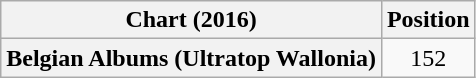<table class="wikitable plainrowheaders" style="text-align:center">
<tr>
<th scope="col">Chart (2016)</th>
<th scope="col">Position</th>
</tr>
<tr>
<th scope="row">Belgian Albums (Ultratop Wallonia)</th>
<td>152</td>
</tr>
</table>
